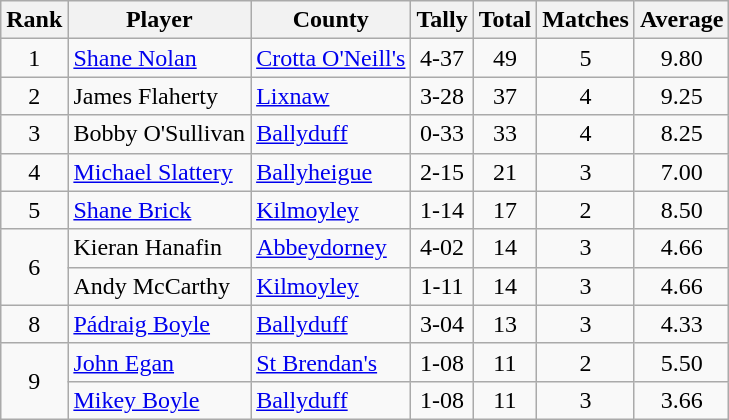<table class="wikitable">
<tr>
<th>Rank</th>
<th>Player</th>
<th>County</th>
<th>Tally</th>
<th>Total</th>
<th>Matches</th>
<th>Average</th>
</tr>
<tr>
<td rowspan=1 align=center>1</td>
<td><a href='#'>Shane Nolan</a></td>
<td><a href='#'>Crotta O'Neill's</a></td>
<td align=center>4-37</td>
<td align=center>49</td>
<td align=center>5</td>
<td align=center>9.80</td>
</tr>
<tr>
<td rowspan=1 align=center>2</td>
<td>James Flaherty</td>
<td><a href='#'>Lixnaw</a></td>
<td align=center>3-28</td>
<td align=center>37</td>
<td align=center>4</td>
<td align=center>9.25</td>
</tr>
<tr>
<td rowspan=1 align=center>3</td>
<td>Bobby O'Sullivan</td>
<td><a href='#'>Ballyduff</a></td>
<td align=center>0-33</td>
<td align=center>33</td>
<td align=center>4</td>
<td align=center>8.25</td>
</tr>
<tr>
<td rowspan=1 align=center>4</td>
<td><a href='#'>Michael Slattery</a></td>
<td><a href='#'>Ballyheigue</a></td>
<td align=center>2-15</td>
<td align=center>21</td>
<td align=center>3</td>
<td align=center>7.00</td>
</tr>
<tr>
<td rowspan=1 align=center>5</td>
<td><a href='#'>Shane Brick</a></td>
<td><a href='#'>Kilmoyley</a></td>
<td align=center>1-14</td>
<td align=center>17</td>
<td align=center>2</td>
<td align=center>8.50</td>
</tr>
<tr>
<td rowspan=2 align=center>6</td>
<td>Kieran Hanafin</td>
<td><a href='#'>Abbeydorney</a></td>
<td align=center>4-02</td>
<td align=center>14</td>
<td align=center>3</td>
<td align=center>4.66</td>
</tr>
<tr>
<td>Andy McCarthy</td>
<td><a href='#'>Kilmoyley</a></td>
<td align=center>1-11</td>
<td align=center>14</td>
<td align=center>3</td>
<td align=center>4.66</td>
</tr>
<tr>
<td rowspan=1 align=center>8</td>
<td><a href='#'>Pádraig Boyle</a></td>
<td><a href='#'>Ballyduff</a></td>
<td align=center>3-04</td>
<td align=center>13</td>
<td align=center>3</td>
<td align=center>4.33</td>
</tr>
<tr>
<td rowspan=2 align=center>9</td>
<td><a href='#'>John Egan</a></td>
<td><a href='#'>St Brendan's</a></td>
<td align=center>1-08</td>
<td align=center>11</td>
<td align=center>2</td>
<td align=center>5.50</td>
</tr>
<tr>
<td><a href='#'>Mikey Boyle</a></td>
<td><a href='#'>Ballyduff</a></td>
<td align=center>1-08</td>
<td align=center>11</td>
<td align=center>3</td>
<td align=center>3.66</td>
</tr>
</table>
